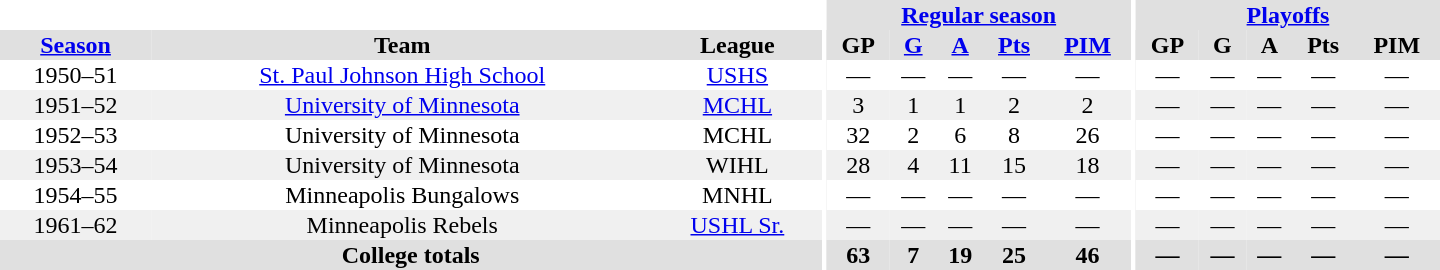<table border="0" cellpadding="1" cellspacing="0" style="text-align:center; width:60em">
<tr bgcolor="#e0e0e0">
<th colspan="3" bgcolor="#ffffff"></th>
<th rowspan="99" bgcolor="#ffffff"></th>
<th colspan="5"><a href='#'>Regular season</a></th>
<th rowspan="99" bgcolor="#ffffff"></th>
<th colspan="5"><a href='#'>Playoffs</a></th>
</tr>
<tr bgcolor="#e0e0e0">
<th><a href='#'>Season</a></th>
<th>Team</th>
<th>League</th>
<th>GP</th>
<th><a href='#'>G</a></th>
<th><a href='#'>A</a></th>
<th><a href='#'>Pts</a></th>
<th><a href='#'>PIM</a></th>
<th>GP</th>
<th>G</th>
<th>A</th>
<th>Pts</th>
<th>PIM</th>
</tr>
<tr>
<td>1950–51</td>
<td><a href='#'>St. Paul Johnson High School</a></td>
<td><a href='#'>USHS</a></td>
<td>—</td>
<td>—</td>
<td>—</td>
<td>—</td>
<td>—</td>
<td>—</td>
<td>—</td>
<td>—</td>
<td>—</td>
<td>—</td>
</tr>
<tr bgcolor="#f0f0f0">
<td>1951–52</td>
<td><a href='#'>University of Minnesota</a></td>
<td><a href='#'>MCHL</a></td>
<td>3</td>
<td>1</td>
<td>1</td>
<td>2</td>
<td>2</td>
<td>—</td>
<td>—</td>
<td>—</td>
<td>—</td>
<td>—</td>
</tr>
<tr>
<td>1952–53</td>
<td>University of Minnesota</td>
<td>MCHL</td>
<td>32</td>
<td>2</td>
<td>6</td>
<td>8</td>
<td>26</td>
<td>—</td>
<td>—</td>
<td>—</td>
<td>—</td>
<td>—</td>
</tr>
<tr bgcolor="#f0f0f0">
<td>1953–54</td>
<td>University of Minnesota</td>
<td>WIHL</td>
<td>28</td>
<td>4</td>
<td>11</td>
<td>15</td>
<td>18</td>
<td>—</td>
<td>—</td>
<td>—</td>
<td>—</td>
<td>—</td>
</tr>
<tr>
<td>1954–55</td>
<td>Minneapolis Bungalows</td>
<td>MNHL</td>
<td>—</td>
<td>—</td>
<td>—</td>
<td>—</td>
<td>—</td>
<td>—</td>
<td>—</td>
<td>—</td>
<td>—</td>
<td>—</td>
</tr>
<tr bgcolor="#f0f0f0">
<td>1961–62</td>
<td>Minneapolis Rebels</td>
<td><a href='#'>USHL Sr.</a></td>
<td>—</td>
<td>—</td>
<td>—</td>
<td>—</td>
<td>—</td>
<td>—</td>
<td>—</td>
<td>—</td>
<td>—</td>
<td>—</td>
</tr>
<tr>
</tr>
<tr bgcolor="#e0e0e0">
<th colspan="3">College totals</th>
<th>63</th>
<th>7</th>
<th>19</th>
<th>25</th>
<th>46</th>
<th>—</th>
<th>—</th>
<th>—</th>
<th>—</th>
<th>—</th>
</tr>
</table>
